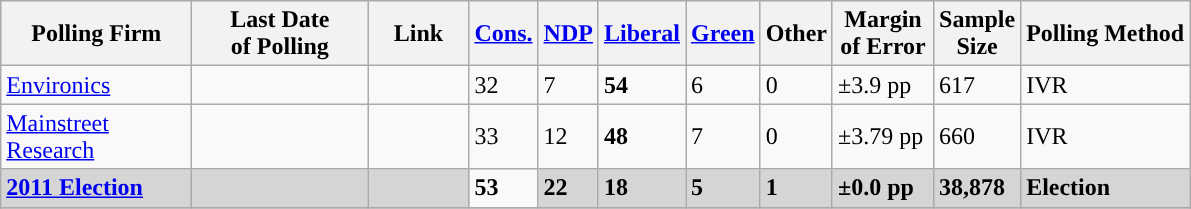<table class="wikitable sortable">
<tr style="background:#e9e9e9;">
<th style="width:120px">Polling Firm</th>
<th style="width:110px">Last Date<br>of Polling</th>
<th style="width:60px" class="unsortable">Link</th>
<th style="background-color:"><strong><a href='#'>Cons.</a></strong></th>
<th style="background-color:"><strong><a href='#'>NDP</a></strong></th>
<th style="background-color:"><strong><a href='#'>Liberal</a></strong></th>
<th style="background-color:"><strong><a href='#'>Green</a></strong></th>
<th style="background-color:"><strong>Other</strong></th>
<th style="width:60px;" class=unsortable>Margin<br>of Error</th>
<th style="width:50px;" class=unsortable>Sample<br>Size</th>
<th class=unsortable>Polling Method</th>
</tr>
<tr>
<td><a href='#'>Environics</a></td>
<td></td>
<td></td>
<td>32</td>
<td>7</td>
<td><strong>54</strong></td>
<td>6</td>
<td>0</td>
<td>±3.9 pp</td>
<td>617</td>
<td>IVR</td>
</tr>
<tr>
<td><a href='#'>Mainstreet Research</a></td>
<td></td>
<td></td>
<td>33</td>
<td>12</td>
<td><strong>48</strong></td>
<td>7</td>
<td>0</td>
<td>±3.79 pp</td>
<td>660</td>
<td>IVR</td>
</tr>
<tr>
<td style="background:#D5D5D5"><strong><a href='#'>2011 Election</a></strong></td>
<td style="background:#D5D5D5"><strong></strong></td>
<td style="background:#D5D5D5"></td>
<td><strong>53</strong></td>
<td style="background:#D5D5D5"><strong>22</strong></td>
<td style="background:#D5D5D5"><strong>18</strong></td>
<td style="background:#D5D5D5"><strong>5</strong></td>
<td style="background:#D5D5D5"><strong>1</strong></td>
<td style="background:#D5D5D5"><strong>±0.0 pp</strong></td>
<td style="background:#D5D5D5"><strong>38,878</strong></td>
<td style="background:#D5D5D5"><strong>Election</strong></td>
</tr>
<tr>
</tr>
<tr>
</tr>
</table>
